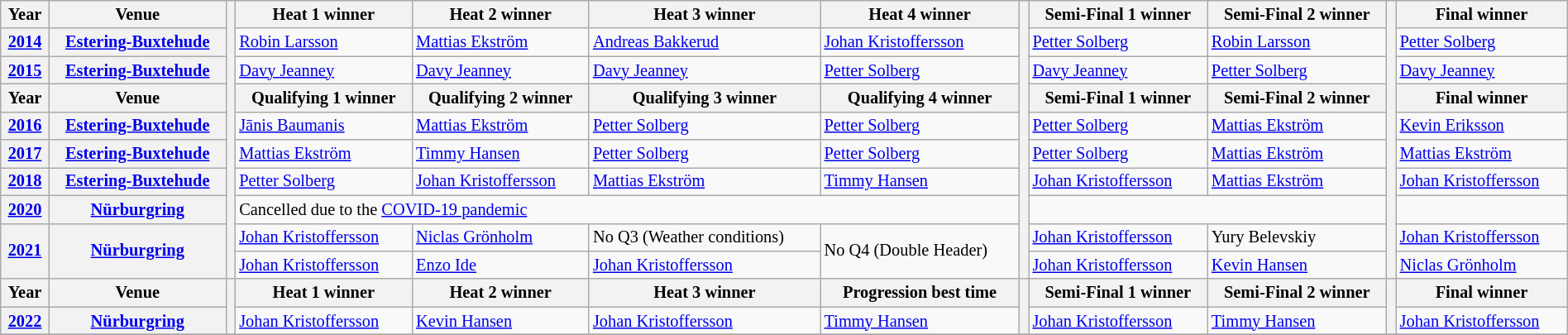<table class="wikitable" width=100% style="font-size: 85%;">
<tr>
<th>Year</th>
<th>Venue</th>
<th rowspan="10"></th>
<th>Heat 1 winner</th>
<th>Heat 2 winner</th>
<th>Heat 3 winner</th>
<th>Heat 4 winner</th>
<th rowspan="10"></th>
<th>Semi-Final 1 winner</th>
<th>Semi-Final 2 winner</th>
<th rowspan="10"></th>
<th>Final winner</th>
</tr>
<tr>
<th><a href='#'>2014</a></th>
<th><a href='#'>Estering-Buxtehude</a></th>
<td> <a href='#'>Robin Larsson</a></td>
<td> <a href='#'>Mattias Ekström</a></td>
<td> <a href='#'>Andreas Bakkerud</a></td>
<td> <a href='#'>Johan Kristoffersson</a></td>
<td> <a href='#'>Petter Solberg</a></td>
<td> <a href='#'>Robin Larsson</a></td>
<td> <a href='#'>Petter Solberg</a></td>
</tr>
<tr>
<th><a href='#'>2015</a></th>
<th><a href='#'>Estering-Buxtehude</a></th>
<td> <a href='#'>Davy Jeanney</a></td>
<td> <a href='#'>Davy Jeanney</a></td>
<td> <a href='#'>Davy Jeanney</a></td>
<td> <a href='#'>Petter Solberg</a></td>
<td> <a href='#'>Davy Jeanney</a></td>
<td> <a href='#'>Petter Solberg</a></td>
<td> <a href='#'>Davy Jeanney</a></td>
</tr>
<tr>
<th>Year</th>
<th>Venue</th>
<th>Qualifying 1 winner</th>
<th>Qualifying 2 winner</th>
<th>Qualifying 3 winner</th>
<th>Qualifying 4 winner</th>
<th>Semi-Final 1 winner</th>
<th>Semi-Final 2 winner</th>
<th>Final winner</th>
</tr>
<tr>
<th><a href='#'>2016</a></th>
<th><a href='#'>Estering-Buxtehude</a></th>
<td> <a href='#'>Jānis Baumanis</a></td>
<td> <a href='#'>Mattias Ekström</a></td>
<td> <a href='#'>Petter Solberg</a></td>
<td> <a href='#'>Petter Solberg</a></td>
<td> <a href='#'>Petter Solberg</a></td>
<td> <a href='#'>Mattias Ekström</a></td>
<td> <a href='#'>Kevin Eriksson</a></td>
</tr>
<tr>
<th><a href='#'>2017</a></th>
<th><a href='#'>Estering-Buxtehude</a></th>
<td> <a href='#'>Mattias Ekström</a></td>
<td> <a href='#'>Timmy Hansen</a></td>
<td> <a href='#'>Petter Solberg</a></td>
<td> <a href='#'>Petter Solberg</a></td>
<td> <a href='#'>Petter Solberg</a></td>
<td> <a href='#'>Mattias Ekström</a></td>
<td> <a href='#'>Mattias Ekström</a></td>
</tr>
<tr>
<th><a href='#'>2018</a></th>
<th><a href='#'>Estering-Buxtehude</a></th>
<td> <a href='#'>Petter Solberg</a></td>
<td> <a href='#'>Johan Kristoffersson</a></td>
<td> <a href='#'>Mattias Ekström</a></td>
<td> <a href='#'>Timmy Hansen</a></td>
<td> <a href='#'>Johan Kristoffersson</a></td>
<td> <a href='#'>Mattias Ekström</a></td>
<td> <a href='#'>Johan Kristoffersson</a></td>
</tr>
<tr>
<th><a href='#'>2020</a></th>
<th><a href='#'>Nürburgring</a></th>
<td colspan="9">Cancelled due to the <a href='#'>COVID-19 pandemic</a></td>
</tr>
<tr>
<th rowspan="2"><a href='#'>2021</a></th>
<th rowspan="2"><a href='#'>Nürburgring</a></th>
<td> <a href='#'>Johan Kristoffersson</a></td>
<td> <a href='#'>Niclas Grönholm</a></td>
<td>No Q3 (Weather conditions)</td>
<td rowspan="2">No Q4 (Double Header)</td>
<td> <a href='#'>Johan Kristoffersson</a></td>
<td> Yury Belevskiy</td>
<td> <a href='#'>Johan Kristoffersson</a></td>
</tr>
<tr>
<td> <a href='#'>Johan Kristoffersson</a></td>
<td> <a href='#'>Enzo Ide</a></td>
<td> <a href='#'>Johan Kristoffersson</a></td>
<td> <a href='#'>Johan Kristoffersson</a></td>
<td> <a href='#'>Kevin Hansen</a></td>
<td> <a href='#'>Niclas Grönholm</a></td>
</tr>
<tr>
<th>Year</th>
<th>Venue</th>
<th rowspan="2"></th>
<th>Heat 1 winner</th>
<th>Heat 2 winner</th>
<th>Heat 3 winner</th>
<th>Progression best time</th>
<th rowspan="2"></th>
<th>Semi-Final 1 winner</th>
<th>Semi-Final 2 winner</th>
<th rowspan="2"></th>
<th>Final winner</th>
</tr>
<tr>
<th><a href='#'>2022</a></th>
<th><a href='#'>Nürburgring</a></th>
<td> <a href='#'>Johan Kristoffersson</a></td>
<td> <a href='#'>Kevin Hansen</a></td>
<td> <a href='#'>Johan Kristoffersson</a></td>
<td> <a href='#'>Timmy Hansen</a></td>
<td> <a href='#'>Johan Kristoffersson</a></td>
<td> <a href='#'>Timmy Hansen</a></td>
<td> <a href='#'>Johan Kristoffersson</a></td>
</tr>
<tr>
</tr>
</table>
